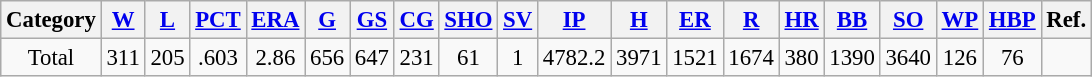<table class="wikitable" style="font-size: 95%; text-align:center;">
<tr>
<th>Category</th>
<th><a href='#'>W</a></th>
<th><a href='#'>L</a></th>
<th><a href='#'>PCT</a></th>
<th><a href='#'>ERA</a></th>
<th><a href='#'>G</a></th>
<th><a href='#'>GS</a></th>
<th><a href='#'>CG</a></th>
<th><a href='#'>SHO</a></th>
<th><a href='#'>SV</a></th>
<th><a href='#'>IP</a></th>
<th><a href='#'>H</a></th>
<th><a href='#'>ER</a></th>
<th><a href='#'>R</a></th>
<th><a href='#'>HR</a></th>
<th><a href='#'>BB</a></th>
<th><a href='#'>SO</a></th>
<th><a href='#'>WP</a></th>
<th><a href='#'>HBP</a></th>
<th>Ref.</th>
</tr>
<tr>
<td>Total</td>
<td>311</td>
<td>205</td>
<td>.603</td>
<td>2.86</td>
<td>656</td>
<td>647</td>
<td>231</td>
<td>61</td>
<td>1</td>
<td>4782.2</td>
<td>3971</td>
<td>1521</td>
<td>1674</td>
<td>380</td>
<td>1390</td>
<td>3640</td>
<td>126</td>
<td>76</td>
<td></td>
</tr>
</table>
